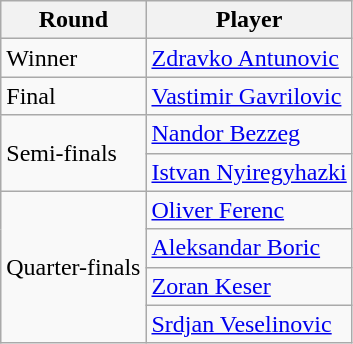<table class="wikitable">
<tr>
<th>Round</th>
<th>Player</th>
</tr>
<tr>
<td rowspan="1">Winner</td>
<td> <a href='#'>Zdravko Antunovic</a></td>
</tr>
<tr>
<td rowspan="1">Final</td>
<td> <a href='#'>Vastimir Gavrilovic</a></td>
</tr>
<tr>
<td rowspan="2">Semi-finals</td>
<td> <a href='#'>Nandor Bezzeg</a></td>
</tr>
<tr>
<td> <a href='#'>Istvan Nyiregyhazki</a></td>
</tr>
<tr>
<td rowspan="4">Quarter-finals</td>
<td> <a href='#'>Oliver Ferenc</a></td>
</tr>
<tr>
<td> <a href='#'>Aleksandar Boric</a></td>
</tr>
<tr>
<td> <a href='#'>Zoran Keser</a></td>
</tr>
<tr>
<td> <a href='#'>Srdjan Veselinovic</a></td>
</tr>
</table>
